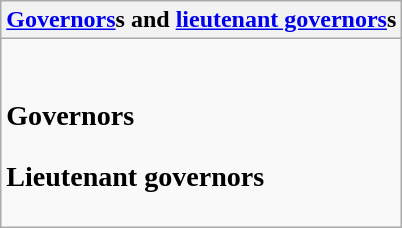<table class="wikitable collapsible collapsed">
<tr>
<th><a href='#'>Governors</a>s and <a href='#'>lieutenant governors</a>s</th>
</tr>
<tr>
<td><br><h3>Governors</h3><h3>Lieutenant governors</h3></td>
</tr>
</table>
